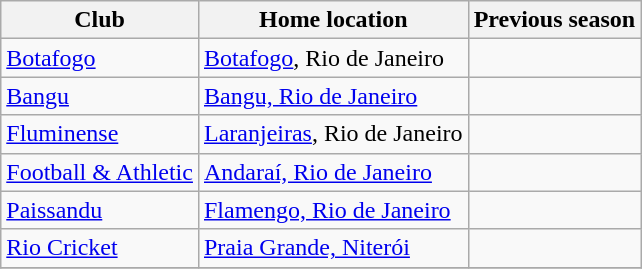<table class="wikitable sortable">
<tr>
<th>Club</th>
<th>Home location</th>
<th>Previous season</th>
</tr>
<tr>
<td><a href='#'>Botafogo</a></td>
<td><a href='#'>Botafogo</a>, Rio de Janeiro</td>
<td></td>
</tr>
<tr>
<td><a href='#'>Bangu</a></td>
<td><a href='#'>Bangu, Rio de Janeiro</a></td>
<td></td>
</tr>
<tr>
<td><a href='#'>Fluminense</a></td>
<td><a href='#'>Laranjeiras</a>, Rio de Janeiro</td>
<td></td>
</tr>
<tr>
<td><a href='#'>Football & Athletic</a></td>
<td><a href='#'>Andaraí, Rio de Janeiro</a></td>
<td></td>
</tr>
<tr>
<td><a href='#'>Paissandu</a></td>
<td><a href='#'>Flamengo, Rio de Janeiro</a></td>
<td></td>
</tr>
<tr>
<td><a href='#'>Rio Cricket</a></td>
<td><a href='#'>Praia Grande, Niterói</a></td>
<td></td>
</tr>
<tr>
</tr>
</table>
